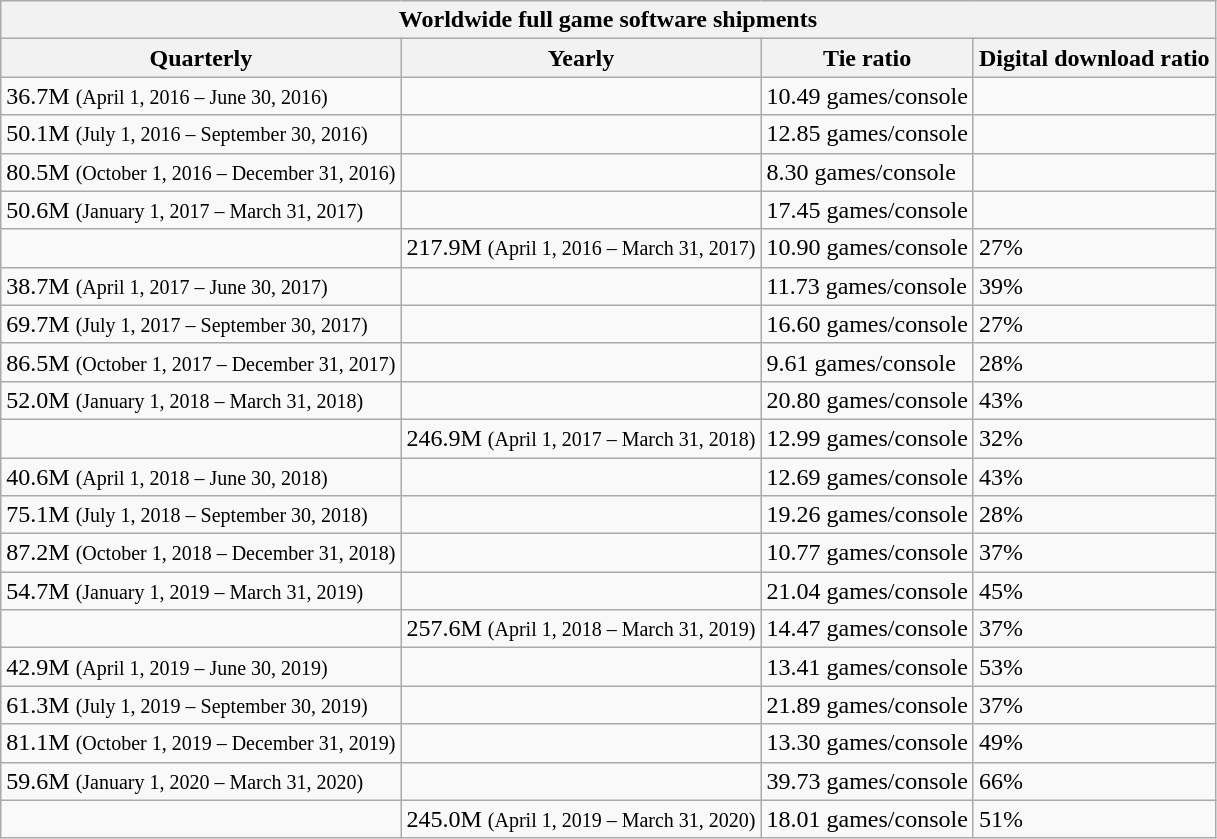<table class="wikitable">
<tr>
<th colspan="4">Worldwide full game software shipments<strong></strong></th>
</tr>
<tr>
<th>Quarterly</th>
<th>Yearly</th>
<th>Tie ratio</th>
<th>Digital download ratio</th>
</tr>
<tr>
<td>36.7M <small>(April 1, 2016 – June 30, 2016)</small></td>
<td></td>
<td>10.49 games/console</td>
<td></td>
</tr>
<tr>
<td>50.1M <small>(July 1, 2016 – September 30, 2016)</small></td>
<td></td>
<td>12.85 games/console</td>
<td></td>
</tr>
<tr>
<td>80.5M <small>(October 1, 2016 – December 31, 2016)</small></td>
<td></td>
<td>8.30 games/console</td>
<td></td>
</tr>
<tr>
<td>50.6M <small>(January 1, 2017 – March 31, 2017)</small></td>
<td></td>
<td>17.45 games/console</td>
<td></td>
</tr>
<tr>
<td></td>
<td>217.9M <small>(April 1, 2016 – March 31, 2017)</small></td>
<td>10.90 games/console</td>
<td>27%</td>
</tr>
<tr>
<td>38.7M <small>(April 1, 2017 – June 30, 2017)</small></td>
<td></td>
<td>11.73 games/console</td>
<td>39%</td>
</tr>
<tr>
<td>69.7M <small>(July 1, 2017 – September 30, 2017)</small></td>
<td></td>
<td>16.60 games/console</td>
<td>27%</td>
</tr>
<tr>
<td>86.5M <small>(October 1, 2017 – December 31, 2017)</small></td>
<td></td>
<td>9.61 games/console</td>
<td>28%</td>
</tr>
<tr>
<td>52.0M <small>(January 1, 2018 – March 31, 2018)</small></td>
<td></td>
<td>20.80 games/console</td>
<td>43%</td>
</tr>
<tr>
<td></td>
<td>246.9M <small>(April 1, 2017 – March 31, 2018)</small></td>
<td>12.99 games/console</td>
<td>32%</td>
</tr>
<tr>
<td>40.6M <small>(April 1, 2018 – June 30, 2018)</small></td>
<td></td>
<td>12.69 games/console</td>
<td>43%</td>
</tr>
<tr>
<td>75.1M <small>(July 1, 2018 – September 30, 2018)</small></td>
<td></td>
<td>19.26 games/console</td>
<td>28%</td>
</tr>
<tr>
<td>87.2M <small>(October 1, 2018 – December 31, 2018)</small></td>
<td></td>
<td>10.77 games/console</td>
<td>37%</td>
</tr>
<tr>
<td>54.7M <small>(January 1, 2019 – March 31, 2019)</small></td>
<td></td>
<td>21.04 games/console</td>
<td>45%</td>
</tr>
<tr>
<td></td>
<td>257.6M <small>(April 1, 2018 – March 31, 2019)</small></td>
<td>14.47 games/console</td>
<td>37%</td>
</tr>
<tr>
<td>42.9M <small>(April 1, 2019 – June 30, 2019)</small></td>
<td></td>
<td>13.41 games/console</td>
<td>53%</td>
</tr>
<tr>
<td>61.3M <small>(July 1, 2019 – September 30, 2019)</small></td>
<td></td>
<td>21.89 games/console</td>
<td>37%</td>
</tr>
<tr>
<td>81.1M <small>(October 1, 2019 – December 31, 2019)</small></td>
<td></td>
<td>13.30 games/console</td>
<td>49%</td>
</tr>
<tr>
<td>59.6M <small>(January 1, 2020 – March 31, 2020)</small></td>
<td></td>
<td>39.73 games/console</td>
<td>66%</td>
</tr>
<tr>
<td></td>
<td>245.0M <small>(April 1, 2019 – March 31, 2020)</small></td>
<td>18.01 games/console</td>
<td>51%</td>
</tr>
</table>
